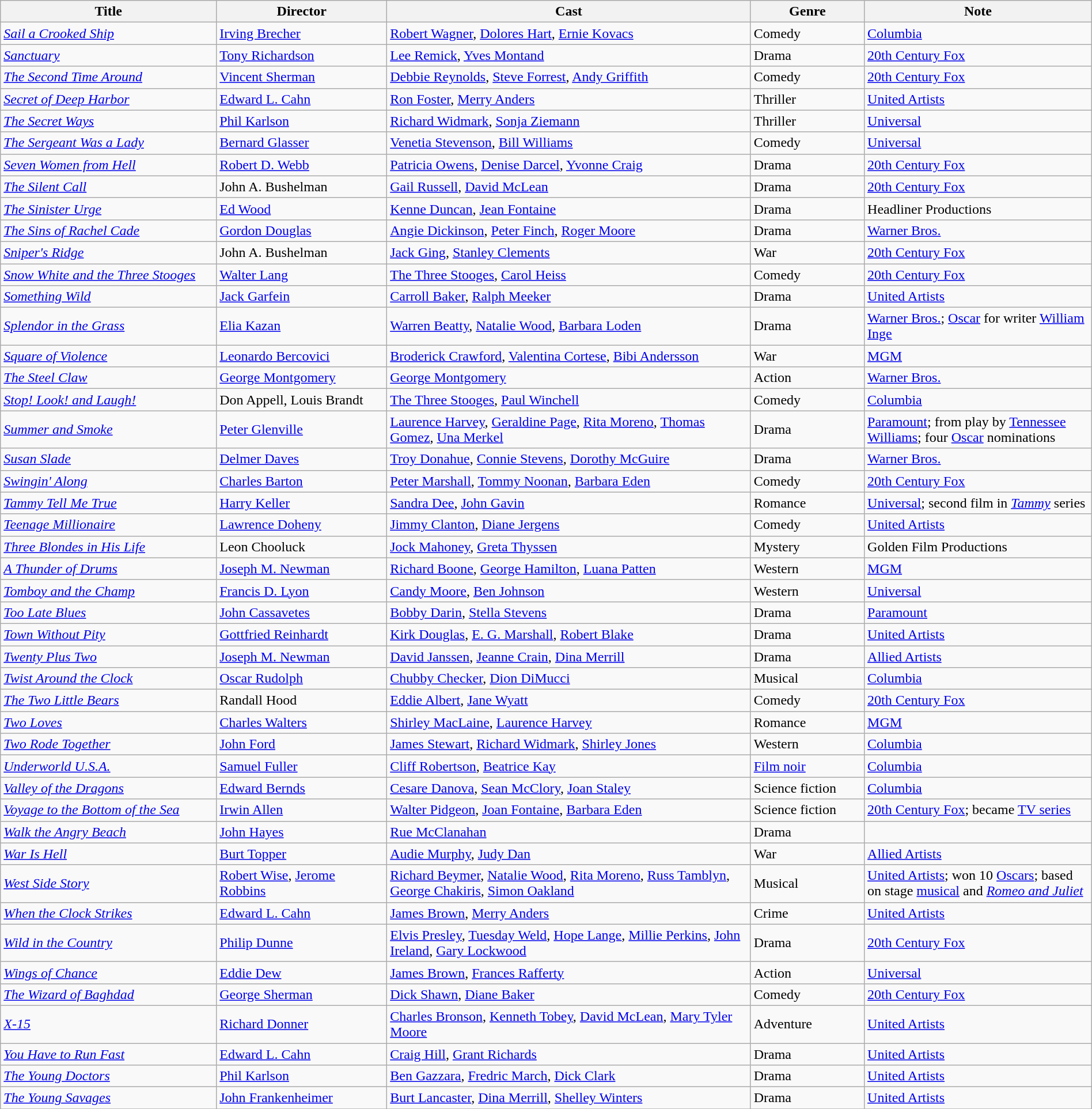<table class="wikitable" width= "100%">
<tr>
<th width=19%>Title</th>
<th width=15%>Director</th>
<th width=32%>Cast</th>
<th width=10%>Genre</th>
<th width=20%>Note</th>
</tr>
<tr>
<td><em><a href='#'>Sail a Crooked Ship</a></em></td>
<td><a href='#'>Irving Brecher</a></td>
<td><a href='#'>Robert Wagner</a>, <a href='#'>Dolores Hart</a>, <a href='#'>Ernie Kovacs</a></td>
<td>Comedy</td>
<td><a href='#'>Columbia</a></td>
</tr>
<tr>
<td><em><a href='#'>Sanctuary</a></em></td>
<td><a href='#'>Tony Richardson</a></td>
<td><a href='#'>Lee Remick</a>, <a href='#'>Yves Montand</a></td>
<td>Drama</td>
<td><a href='#'>20th Century Fox</a></td>
</tr>
<tr>
<td><em><a href='#'>The Second Time Around</a></em></td>
<td><a href='#'>Vincent Sherman</a></td>
<td><a href='#'>Debbie Reynolds</a>, <a href='#'>Steve Forrest</a>, <a href='#'>Andy Griffith</a></td>
<td>Comedy</td>
<td><a href='#'>20th Century Fox</a></td>
</tr>
<tr>
<td><em><a href='#'>Secret of Deep Harbor</a></em></td>
<td><a href='#'>Edward L. Cahn</a></td>
<td><a href='#'>Ron Foster</a>, <a href='#'>Merry Anders</a></td>
<td>Thriller</td>
<td><a href='#'>United Artists</a></td>
</tr>
<tr>
<td><em><a href='#'>The Secret Ways</a></em></td>
<td><a href='#'>Phil Karlson</a></td>
<td><a href='#'>Richard Widmark</a>, <a href='#'>Sonja Ziemann</a></td>
<td>Thriller</td>
<td><a href='#'>Universal</a></td>
</tr>
<tr>
<td><em><a href='#'>The Sergeant Was a Lady</a></em></td>
<td><a href='#'>Bernard Glasser</a></td>
<td><a href='#'>Venetia Stevenson</a>, <a href='#'>Bill Williams</a></td>
<td>Comedy</td>
<td><a href='#'>Universal</a></td>
</tr>
<tr>
<td><em><a href='#'>Seven Women from Hell</a></em></td>
<td><a href='#'>Robert D. Webb</a></td>
<td><a href='#'>Patricia Owens</a>, <a href='#'>Denise Darcel</a>, <a href='#'>Yvonne Craig</a></td>
<td>Drama</td>
<td><a href='#'>20th Century Fox</a></td>
</tr>
<tr>
<td><em><a href='#'>The Silent Call</a></em></td>
<td>John A. Bushelman</td>
<td><a href='#'>Gail Russell</a>, <a href='#'>David McLean</a></td>
<td>Drama</td>
<td><a href='#'>20th Century Fox</a></td>
</tr>
<tr>
<td><em><a href='#'>The Sinister Urge</a></em></td>
<td><a href='#'>Ed Wood</a></td>
<td><a href='#'>Kenne Duncan</a>, <a href='#'>Jean Fontaine</a></td>
<td>Drama</td>
<td>Headliner Productions</td>
</tr>
<tr>
<td><em><a href='#'>The Sins of Rachel Cade</a></em></td>
<td><a href='#'>Gordon Douglas</a></td>
<td><a href='#'>Angie Dickinson</a>, <a href='#'>Peter Finch</a>, <a href='#'>Roger Moore</a></td>
<td>Drama</td>
<td><a href='#'>Warner Bros.</a></td>
</tr>
<tr>
<td><em><a href='#'>Sniper's Ridge</a></em></td>
<td>John A. Bushelman</td>
<td><a href='#'>Jack Ging</a>, <a href='#'>Stanley Clements</a></td>
<td>War</td>
<td><a href='#'>20th Century Fox</a></td>
</tr>
<tr>
<td><em><a href='#'>Snow White and the Three Stooges</a></em></td>
<td><a href='#'>Walter Lang</a></td>
<td><a href='#'>The Three Stooges</a>, <a href='#'>Carol Heiss</a></td>
<td>Comedy</td>
<td><a href='#'>20th Century Fox</a></td>
</tr>
<tr>
<td><em><a href='#'>Something Wild</a></em></td>
<td><a href='#'>Jack Garfein</a></td>
<td><a href='#'>Carroll Baker</a>, <a href='#'>Ralph Meeker</a></td>
<td>Drama</td>
<td><a href='#'>United Artists</a></td>
</tr>
<tr>
<td><em><a href='#'>Splendor in the Grass</a></em></td>
<td><a href='#'>Elia Kazan</a></td>
<td><a href='#'>Warren Beatty</a>, <a href='#'>Natalie Wood</a>, <a href='#'>Barbara Loden</a></td>
<td>Drama</td>
<td><a href='#'>Warner Bros.</a>; <a href='#'>Oscar</a> for writer <a href='#'>William Inge</a></td>
</tr>
<tr>
<td><em><a href='#'>Square of Violence</a></em></td>
<td><a href='#'>Leonardo Bercovici</a></td>
<td><a href='#'>Broderick Crawford</a>, <a href='#'>Valentina Cortese</a>, <a href='#'>Bibi Andersson</a></td>
<td>War</td>
<td><a href='#'>MGM</a></td>
</tr>
<tr>
<td><em><a href='#'>The Steel Claw</a></em></td>
<td><a href='#'>George Montgomery</a></td>
<td><a href='#'>George Montgomery</a></td>
<td>Action</td>
<td><a href='#'>Warner Bros.</a></td>
</tr>
<tr>
<td><em><a href='#'>Stop! Look! and Laugh!</a></em></td>
<td>Don Appell, Louis Brandt</td>
<td><a href='#'>The Three Stooges</a>, <a href='#'>Paul Winchell</a></td>
<td>Comedy</td>
<td><a href='#'>Columbia</a></td>
</tr>
<tr>
<td><em><a href='#'>Summer and Smoke</a></em></td>
<td><a href='#'>Peter Glenville</a></td>
<td><a href='#'>Laurence Harvey</a>, <a href='#'>Geraldine Page</a>, <a href='#'>Rita Moreno</a>, <a href='#'>Thomas Gomez</a>, <a href='#'>Una Merkel</a></td>
<td>Drama</td>
<td><a href='#'>Paramount</a>; from play by <a href='#'>Tennessee Williams</a>; four <a href='#'>Oscar</a> nominations</td>
</tr>
<tr>
<td><em><a href='#'>Susan Slade</a></em></td>
<td><a href='#'>Delmer Daves</a></td>
<td><a href='#'>Troy Donahue</a>, <a href='#'>Connie Stevens</a>, <a href='#'>Dorothy McGuire</a></td>
<td>Drama</td>
<td><a href='#'>Warner Bros.</a></td>
</tr>
<tr>
<td><em><a href='#'>Swingin' Along</a></em></td>
<td><a href='#'>Charles Barton</a></td>
<td><a href='#'>Peter Marshall</a>, <a href='#'>Tommy Noonan</a>, <a href='#'>Barbara Eden</a></td>
<td>Comedy</td>
<td><a href='#'>20th Century Fox</a></td>
</tr>
<tr>
<td><em><a href='#'>Tammy Tell Me True</a></em></td>
<td><a href='#'>Harry Keller</a></td>
<td><a href='#'>Sandra Dee</a>, <a href='#'>John Gavin</a></td>
<td>Romance</td>
<td><a href='#'>Universal</a>; second film in <em><a href='#'>Tammy</a></em> series</td>
</tr>
<tr>
<td><em><a href='#'>Teenage Millionaire</a></em></td>
<td><a href='#'>Lawrence Doheny</a></td>
<td><a href='#'>Jimmy Clanton</a>, <a href='#'>Diane Jergens</a></td>
<td>Comedy</td>
<td><a href='#'>United Artists</a></td>
</tr>
<tr>
<td><em><a href='#'>Three Blondes in His Life</a></em></td>
<td>Leon Chooluck</td>
<td><a href='#'>Jock Mahoney</a>, <a href='#'>Greta Thyssen</a></td>
<td>Mystery</td>
<td>Golden Film Productions</td>
</tr>
<tr>
<td><em><a href='#'>A Thunder of Drums</a></em></td>
<td><a href='#'>Joseph M. Newman</a></td>
<td><a href='#'>Richard Boone</a>, <a href='#'>George Hamilton</a>, <a href='#'>Luana Patten</a></td>
<td>Western</td>
<td><a href='#'>MGM</a></td>
</tr>
<tr>
<td><em><a href='#'>Tomboy and the Champ</a></em></td>
<td><a href='#'>Francis D. Lyon</a></td>
<td><a href='#'>Candy Moore</a>, <a href='#'>Ben Johnson</a></td>
<td>Western</td>
<td><a href='#'>Universal</a></td>
</tr>
<tr>
<td><em><a href='#'>Too Late Blues</a></em></td>
<td><a href='#'>John Cassavetes</a></td>
<td><a href='#'>Bobby Darin</a>, <a href='#'>Stella Stevens</a></td>
<td>Drama</td>
<td><a href='#'>Paramount</a></td>
</tr>
<tr>
<td><em><a href='#'>Town Without Pity</a></em></td>
<td><a href='#'>Gottfried Reinhardt</a></td>
<td><a href='#'>Kirk Douglas</a>, <a href='#'>E. G. Marshall</a>, <a href='#'>Robert Blake</a></td>
<td>Drama</td>
<td><a href='#'>United Artists</a></td>
</tr>
<tr>
<td><em><a href='#'>Twenty Plus Two</a></em></td>
<td><a href='#'>Joseph M. Newman</a></td>
<td><a href='#'>David Janssen</a>, <a href='#'>Jeanne Crain</a>, <a href='#'>Dina Merrill</a></td>
<td>Drama</td>
<td><a href='#'>Allied Artists</a></td>
</tr>
<tr>
<td><em><a href='#'>Twist Around the Clock</a></em></td>
<td><a href='#'>Oscar Rudolph</a></td>
<td><a href='#'>Chubby Checker</a>, <a href='#'>Dion DiMucci</a></td>
<td>Musical</td>
<td><a href='#'>Columbia</a></td>
</tr>
<tr>
<td><em><a href='#'>The Two Little Bears</a></em></td>
<td>Randall Hood</td>
<td><a href='#'>Eddie Albert</a>, <a href='#'>Jane Wyatt</a></td>
<td>Comedy</td>
<td><a href='#'>20th Century Fox</a></td>
</tr>
<tr>
<td><em><a href='#'>Two Loves</a></em></td>
<td><a href='#'>Charles Walters</a></td>
<td><a href='#'>Shirley MacLaine</a>, <a href='#'>Laurence Harvey</a></td>
<td>Romance</td>
<td><a href='#'>MGM</a></td>
</tr>
<tr>
<td><em><a href='#'>Two Rode Together</a></em></td>
<td><a href='#'>John Ford</a></td>
<td><a href='#'>James Stewart</a>, <a href='#'>Richard Widmark</a>, <a href='#'>Shirley Jones</a></td>
<td>Western</td>
<td><a href='#'>Columbia</a></td>
</tr>
<tr>
<td><em><a href='#'>Underworld U.S.A.</a></em></td>
<td><a href='#'>Samuel Fuller</a></td>
<td><a href='#'>Cliff Robertson</a>, <a href='#'>Beatrice Kay</a></td>
<td><a href='#'>Film noir</a></td>
<td><a href='#'>Columbia</a></td>
</tr>
<tr>
<td><em><a href='#'>Valley of the Dragons</a></em></td>
<td><a href='#'>Edward Bernds</a></td>
<td><a href='#'>Cesare Danova</a>, <a href='#'>Sean McClory</a>, <a href='#'>Joan Staley</a></td>
<td>Science fiction</td>
<td><a href='#'>Columbia</a></td>
</tr>
<tr>
<td><em><a href='#'>Voyage to the Bottom of the Sea</a></em></td>
<td><a href='#'>Irwin Allen</a></td>
<td><a href='#'>Walter Pidgeon</a>, <a href='#'>Joan Fontaine</a>, <a href='#'>Barbara Eden</a></td>
<td>Science fiction</td>
<td><a href='#'>20th Century Fox</a>; became <a href='#'>TV series</a></td>
</tr>
<tr>
<td><em><a href='#'>Walk the Angry Beach</a></em></td>
<td><a href='#'>John Hayes</a></td>
<td><a href='#'>Rue McClanahan</a></td>
<td>Drama</td>
<td></td>
</tr>
<tr>
<td><em><a href='#'>War Is Hell</a></em></td>
<td><a href='#'>Burt Topper</a></td>
<td><a href='#'>Audie Murphy</a>, <a href='#'>Judy Dan</a></td>
<td>War</td>
<td><a href='#'>Allied Artists</a></td>
</tr>
<tr>
<td><em><a href='#'>West Side Story</a></em></td>
<td><a href='#'>Robert Wise</a>, <a href='#'>Jerome Robbins</a></td>
<td><a href='#'>Richard Beymer</a>, <a href='#'>Natalie Wood</a>, <a href='#'>Rita Moreno</a>, <a href='#'>Russ Tamblyn</a>, <a href='#'>George Chakiris</a>, <a href='#'>Simon Oakland</a></td>
<td>Musical</td>
<td><a href='#'>United Artists</a>; won 10 <a href='#'>Oscars</a>; based on stage <a href='#'>musical</a> and <em><a href='#'>Romeo and Juliet</a></em></td>
</tr>
<tr>
<td><em><a href='#'>When the Clock Strikes</a></em></td>
<td><a href='#'>Edward L. Cahn</a></td>
<td><a href='#'>James Brown</a>, <a href='#'>Merry Anders</a></td>
<td>Crime</td>
<td><a href='#'>United Artists</a></td>
</tr>
<tr>
<td><em><a href='#'>Wild in the Country</a></em></td>
<td><a href='#'>Philip Dunne</a></td>
<td><a href='#'>Elvis Presley</a>, <a href='#'>Tuesday Weld</a>, <a href='#'>Hope Lange</a>, <a href='#'>Millie Perkins</a>, <a href='#'>John Ireland</a>, <a href='#'>Gary Lockwood</a></td>
<td>Drama</td>
<td><a href='#'>20th Century Fox</a></td>
</tr>
<tr>
<td><em><a href='#'>Wings of Chance</a></em></td>
<td><a href='#'>Eddie Dew</a></td>
<td><a href='#'>James Brown</a>, <a href='#'>Frances Rafferty</a></td>
<td>Action</td>
<td><a href='#'>Universal</a></td>
</tr>
<tr>
<td><em><a href='#'>The Wizard of Baghdad</a></em></td>
<td><a href='#'>George Sherman</a></td>
<td><a href='#'>Dick Shawn</a>, <a href='#'>Diane Baker</a></td>
<td>Comedy</td>
<td><a href='#'>20th Century Fox</a></td>
</tr>
<tr>
<td><em><a href='#'>X-15</a></em></td>
<td><a href='#'>Richard Donner</a></td>
<td><a href='#'>Charles Bronson</a>, <a href='#'>Kenneth Tobey</a>, <a href='#'>David McLean</a>, <a href='#'>Mary Tyler Moore</a></td>
<td>Adventure</td>
<td><a href='#'>United Artists</a></td>
</tr>
<tr>
<td><em><a href='#'>You Have to Run Fast</a></em></td>
<td><a href='#'>Edward L. Cahn</a></td>
<td><a href='#'>Craig Hill</a>, <a href='#'>Grant Richards</a></td>
<td>Drama</td>
<td><a href='#'>United Artists</a></td>
</tr>
<tr>
<td><em><a href='#'>The Young Doctors</a></em></td>
<td><a href='#'>Phil Karlson</a></td>
<td><a href='#'>Ben Gazzara</a>, <a href='#'>Fredric March</a>, <a href='#'>Dick Clark</a></td>
<td>Drama</td>
<td><a href='#'>United Artists</a></td>
</tr>
<tr>
<td><em><a href='#'>The Young Savages</a></em></td>
<td><a href='#'>John Frankenheimer</a></td>
<td><a href='#'>Burt Lancaster</a>, <a href='#'>Dina Merrill</a>, <a href='#'>Shelley Winters</a></td>
<td>Drama</td>
<td><a href='#'>United Artists</a></td>
</tr>
<tr>
</tr>
</table>
